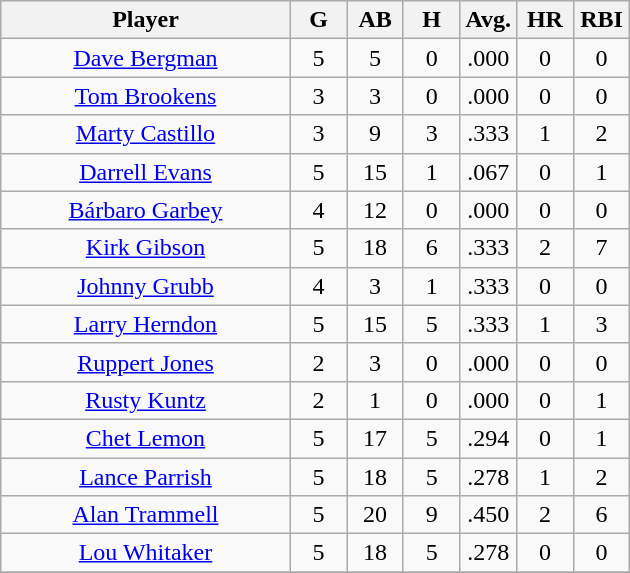<table class="wikitable sortable">
<tr>
<th bgcolor="#DDDDFF" width="46%">Player</th>
<th bgcolor="#DDDDFF" width="9%">G</th>
<th bgcolor="#DDDDFF" width="9%">AB</th>
<th bgcolor="#DDDDFF" width="9%">H</th>
<th bgcolor="#DDDDFF" width="9%">Avg.</th>
<th bgcolor="#DDDDFF" width="9%">HR</th>
<th bgcolor="#DDDDFF" width="9%">RBI</th>
</tr>
<tr align="center">
<td><a href='#'>Dave Bergman</a></td>
<td>5</td>
<td>5</td>
<td>0</td>
<td>.000</td>
<td>0</td>
<td>0</td>
</tr>
<tr align="center">
<td><a href='#'>Tom Brookens</a></td>
<td>3</td>
<td>3</td>
<td>0</td>
<td>.000</td>
<td>0</td>
<td>0</td>
</tr>
<tr align="center">
<td><a href='#'>Marty Castillo</a></td>
<td>3</td>
<td>9</td>
<td>3</td>
<td>.333</td>
<td>1</td>
<td>2</td>
</tr>
<tr align="center">
<td><a href='#'>Darrell Evans</a></td>
<td>5</td>
<td>15</td>
<td>1</td>
<td>.067</td>
<td>0</td>
<td>1</td>
</tr>
<tr align="center">
<td><a href='#'>Bárbaro Garbey</a></td>
<td>4</td>
<td>12</td>
<td>0</td>
<td>.000</td>
<td>0</td>
<td>0</td>
</tr>
<tr align="center">
<td><a href='#'>Kirk Gibson</a></td>
<td>5</td>
<td>18</td>
<td>6</td>
<td>.333</td>
<td>2</td>
<td>7</td>
</tr>
<tr align="center">
<td><a href='#'>Johnny Grubb</a></td>
<td>4</td>
<td>3</td>
<td>1</td>
<td>.333</td>
<td>0</td>
<td>0</td>
</tr>
<tr align="center">
<td><a href='#'>Larry Herndon</a></td>
<td>5</td>
<td>15</td>
<td>5</td>
<td>.333</td>
<td>1</td>
<td>3</td>
</tr>
<tr align="center">
<td><a href='#'>Ruppert Jones</a></td>
<td>2</td>
<td>3</td>
<td>0</td>
<td>.000</td>
<td>0</td>
<td>0</td>
</tr>
<tr align="center">
<td><a href='#'>Rusty Kuntz</a></td>
<td>2</td>
<td>1</td>
<td>0</td>
<td>.000</td>
<td>0</td>
<td>1</td>
</tr>
<tr align="center">
<td><a href='#'>Chet Lemon</a></td>
<td>5</td>
<td>17</td>
<td>5</td>
<td>.294</td>
<td>0</td>
<td>1</td>
</tr>
<tr align="center">
<td><a href='#'>Lance Parrish</a></td>
<td>5</td>
<td>18</td>
<td>5</td>
<td>.278</td>
<td>1</td>
<td>2</td>
</tr>
<tr align="center">
<td><a href='#'>Alan Trammell</a></td>
<td>5</td>
<td>20</td>
<td>9</td>
<td>.450</td>
<td>2</td>
<td>6</td>
</tr>
<tr align="center">
<td><a href='#'>Lou Whitaker</a></td>
<td>5</td>
<td>18</td>
<td>5</td>
<td>.278</td>
<td>0</td>
<td>0</td>
</tr>
<tr>
</tr>
</table>
